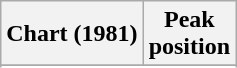<table class="wikitable sortable plainrowheaders" style="text-align:center">
<tr>
<th scope="col">Chart (1981)</th>
<th scope="col">Peak<br>position</th>
</tr>
<tr>
</tr>
<tr>
</tr>
</table>
